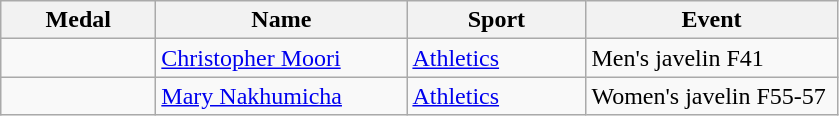<table class="wikitable">
<tr>
<th style="width:6em">Medal</th>
<th style="width:10em">Name</th>
<th style="width:7em">Sport</th>
<th style="width:10em">Event</th>
</tr>
<tr>
<td></td>
<td><a href='#'>Christopher Moori</a></td>
<td><a href='#'>Athletics</a></td>
<td>Men's javelin F41</td>
</tr>
<tr>
<td></td>
<td><a href='#'>Mary Nakhumicha</a></td>
<td><a href='#'>Athletics</a></td>
<td>Women's javelin F55-57</td>
</tr>
</table>
